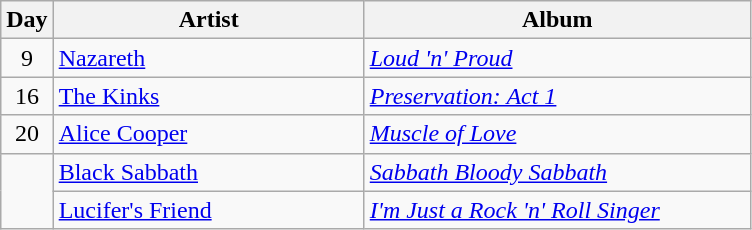<table class="wikitable" border="1">
<tr>
<th>Day</th>
<th width="200">Artist</th>
<th width="250">Album</th>
</tr>
<tr>
<td style="text-align:center;" rowspan="1">9</td>
<td><a href='#'>Nazareth</a></td>
<td><em><a href='#'>Loud 'n' Proud</a></em></td>
</tr>
<tr>
<td style="text-align:center;" rowspan="1">16</td>
<td><a href='#'>The Kinks</a></td>
<td><em><a href='#'>Preservation: Act 1</a></em></td>
</tr>
<tr>
<td style="text-align:center;" rowspan="1">20</td>
<td><a href='#'>Alice Cooper</a></td>
<td><em><a href='#'>Muscle of Love</a></em></td>
</tr>
<tr>
<td style="text-align:center;" rowspan="2"></td>
<td><a href='#'>Black Sabbath</a></td>
<td><em><a href='#'>Sabbath Bloody Sabbath</a></em></td>
</tr>
<tr>
<td><a href='#'>Lucifer's Friend</a></td>
<td><em><a href='#'>I'm Just a Rock 'n' Roll Singer</a></em></td>
</tr>
</table>
